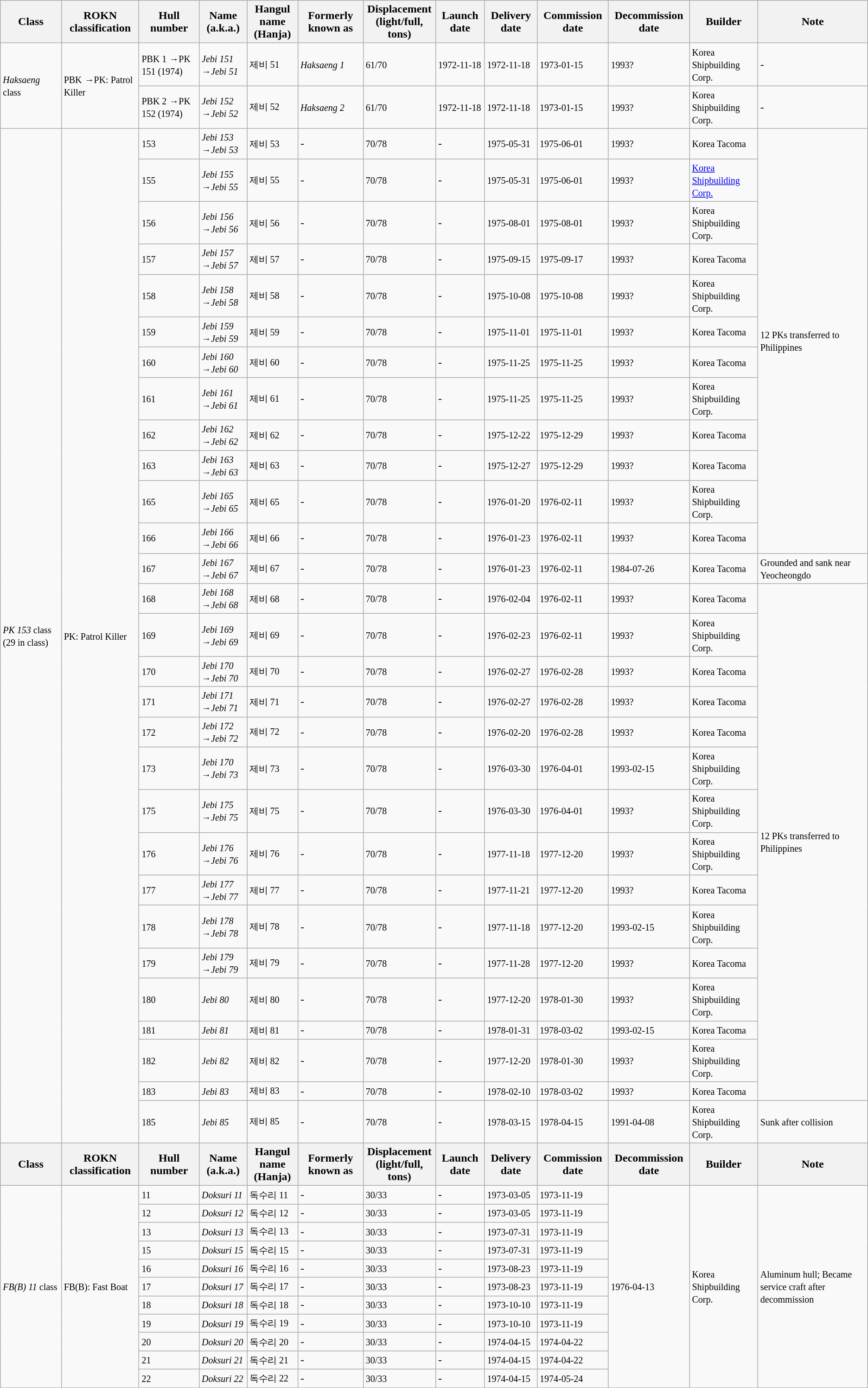<table class="wikitable">
<tr>
<th>Class</th>
<th>ROKN classification</th>
<th>Hull number</th>
<th>Name (a.k.a.)</th>
<th>Hangul name<br>(Hanja)</th>
<th>Formerly known as</th>
<th>Displacement<br>(light/full, tons)</th>
<th>Launch date</th>
<th>Delivery date</th>
<th>Commission date</th>
<th>Decommission date</th>
<th>Builder</th>
<th>Note</th>
</tr>
<tr>
<td rowspan="2"><small><em>Haksaeng</em> class</small></td>
<td rowspan="2"><small>PBK</small> <small>→</small><small>PK: Patrol Killer</small></td>
<td><small>PBK 1</small> <small>→PK 151 (1974)</small></td>
<td><small><em>Jebi 151</em></small><br><small>→<em>Jebi 51</em></small></td>
<td><small>제비 51</small></td>
<td><em><small>Haksaeng 1</small></em></td>
<td><small>61/70</small></td>
<td><small>1972-11-18</small></td>
<td><small>1972-11-18</small></td>
<td><small>1973-01-15</small></td>
<td><small>1993?</small></td>
<td><small>Korea Shipbuilding Corp.</small></td>
<td>-</td>
</tr>
<tr>
<td><small>PBK 2</small> <small>→PK 152 (1974)</small></td>
<td><small><em>Jebi 152</em></small><br><small>→<em>Jebi 52</em></small></td>
<td><small>제비 52</small></td>
<td><em><small>Haksaeng 2</small></em></td>
<td><small>61/70</small></td>
<td><small>1972-11-18</small></td>
<td><small>1972-11-18</small></td>
<td><small>1973-01-15</small></td>
<td><small>1993?</small></td>
<td><small>Korea Shipbuilding Corp.</small></td>
<td>-</td>
</tr>
<tr>
<td rowspan="29"><small><em>PK 153</em> class (29 in class)</small></td>
<td rowspan="29"><small>PK: Patrol Killer</small></td>
<td><small>153</small></td>
<td><em><small>Jebi 153</small></em><br><small>→<em>Jebi 53</em></small></td>
<td><small>제비 53</small></td>
<td>-</td>
<td><small>70/78</small></td>
<td>-</td>
<td><small>1975-05-31</small></td>
<td><small>1975-06-01</small></td>
<td><small>1993?</small></td>
<td><small>Korea Tacoma</small></td>
<td rowspan="12"><small>12 PKs transferred to Philippines</small></td>
</tr>
<tr>
<td><small>155</small></td>
<td><em><small>Jebi 155</small></em><br><small>→<em>Jebi 55</em></small></td>
<td><small>제비 55</small></td>
<td>-</td>
<td><small>70/78</small></td>
<td>-</td>
<td><small>1975-05-31</small></td>
<td><small>1975-06-01</small></td>
<td><small>1993?</small></td>
<td><a href='#'><small>Korea Shipbuilding Corp.</small></a></td>
</tr>
<tr>
<td><small>156</small></td>
<td><em><small>Jebi 156</small></em><br><small>→<em>Jebi 56</em></small></td>
<td><small>제비 56</small></td>
<td>-</td>
<td><small>70/78</small></td>
<td>-</td>
<td><small>1975-08-01</small></td>
<td><small>1975-08-01</small></td>
<td><small>1993?</small></td>
<td><small>Korea Shipbuilding Corp.</small></td>
</tr>
<tr>
<td><small>157</small></td>
<td><em><small>Jebi 157</small></em><br><small>→<em>Jebi 57</em></small></td>
<td><small>제비 57</small></td>
<td>-</td>
<td><small>70/78</small></td>
<td>-</td>
<td><small>1975-09-15</small></td>
<td><small>1975-09-17</small></td>
<td><small>1993?</small></td>
<td><small>Korea Tacoma</small></td>
</tr>
<tr>
<td><small>158</small></td>
<td><em><small>Jebi 158</small></em><br><small>→<em>Jebi 58</em></small></td>
<td><small>제비 58</small></td>
<td>-</td>
<td><small>70/78</small></td>
<td>-</td>
<td><small>1975-10-08</small></td>
<td><small>1975-10-08</small></td>
<td><small>1993?</small></td>
<td><small>Korea Shipbuilding Corp.</small></td>
</tr>
<tr>
<td><small>159</small></td>
<td><em><small>Jebi 159</small></em><br><small>→<em>Jebi 59</em></small></td>
<td><small>제비 59</small></td>
<td>-</td>
<td><small>70/78</small></td>
<td>-</td>
<td><small>1975-11-01</small></td>
<td><small>1975-11-01</small></td>
<td><small>1993?</small></td>
<td><small>Korea Tacoma</small></td>
</tr>
<tr>
<td><small>160</small></td>
<td><em><small>Jebi 160</small></em><br><small>→<em>Jebi 60</em></small></td>
<td><small>제비 60</small></td>
<td>-</td>
<td><small>70/78</small></td>
<td>-</td>
<td><small>1975-11-25</small></td>
<td><small>1975-11-25</small></td>
<td><small>1993?</small></td>
<td><small>Korea Tacoma</small></td>
</tr>
<tr>
<td><small>161</small></td>
<td><em><small>Jebi 161</small></em><br><small>→<em>Jebi 61</em></small></td>
<td><small>제비 61</small></td>
<td>-</td>
<td><small>70/78</small></td>
<td>-</td>
<td><small>1975-11-25</small></td>
<td><small>1975-11-25</small></td>
<td><small>1993?</small></td>
<td><small>Korea Shipbuilding Corp.</small></td>
</tr>
<tr>
<td><small>162</small></td>
<td><em><small>Jebi 162</small></em><br><small>→<em>Jebi 62</em></small></td>
<td><small>제비 62</small></td>
<td>-</td>
<td><small>70/78</small></td>
<td>-</td>
<td><small>1975-12-22</small></td>
<td><small>1975-12-29</small></td>
<td><small>1993?</small></td>
<td><small>Korea Tacoma</small></td>
</tr>
<tr>
<td><small>163</small></td>
<td><em><small>Jebi 163</small></em><br><small>→<em>Jebi 63</em></small></td>
<td><small>제비 63</small></td>
<td>-</td>
<td><small>70/78</small></td>
<td>-</td>
<td><small>1975-12-27</small></td>
<td><small>1975-12-29</small></td>
<td><small>1993?</small></td>
<td><small>Korea Tacoma</small></td>
</tr>
<tr>
<td><small>165</small></td>
<td><em><small>Jebi 165</small></em><br><small>→<em>Jebi 65</em></small></td>
<td><small>제비 65</small></td>
<td>-</td>
<td><small>70/78</small></td>
<td>-</td>
<td><small>1976-01-20</small></td>
<td><small>1976-02-11</small></td>
<td><small>1993?</small></td>
<td><small>Korea Shipbuilding Corp.</small></td>
</tr>
<tr>
<td><small>166</small></td>
<td><em><small>Jebi 166</small></em><br><small>→<em>Jebi 66</em></small></td>
<td><small>제비 66</small></td>
<td>-</td>
<td><small>70/78</small></td>
<td>-</td>
<td><small>1976-01-23</small></td>
<td><small>1976-02-11</small></td>
<td><small>1993?</small></td>
<td><small>Korea Tacoma</small></td>
</tr>
<tr>
<td><small>167</small></td>
<td><em><small>Jebi 167</small></em><br><small>→<em>Jebi 67</em></small></td>
<td><small>제비 67</small></td>
<td>-</td>
<td><small>70/78</small></td>
<td>-</td>
<td><small>1976-01-23</small></td>
<td><small>1976-02-11</small></td>
<td><small>1984-07-26</small></td>
<td><small>Korea Tacoma</small></td>
<td><small>Grounded and sank near Yeocheongdo</small></td>
</tr>
<tr>
<td><small>168</small></td>
<td><em><small>Jebi 168</small></em><br><small>→<em>Jebi 68</em></small></td>
<td><small>제비 68</small></td>
<td>-</td>
<td><small>70/78</small></td>
<td>-</td>
<td><small>1976-02-04</small></td>
<td><small>1976-02-11</small></td>
<td><small>1993?</small></td>
<td><small>Korea Tacoma</small></td>
<td rowspan="15"><small>12 PKs transferred to Philippines</small></td>
</tr>
<tr>
<td><small>169</small></td>
<td><em><small>Jebi 169</small></em><br><small>→<em>Jebi 69</em></small></td>
<td><small>제비 69</small></td>
<td>-</td>
<td><small>70/78</small></td>
<td>-</td>
<td><small>1976-02-23</small></td>
<td><small>1976-02-11</small></td>
<td><small>1993?</small></td>
<td><small>Korea Shipbuilding Corp.</small></td>
</tr>
<tr>
<td><small>170</small></td>
<td><em><small>Jebi 170</small></em><br><small>→<em>Jebi 70</em></small></td>
<td><small>제비 70</small></td>
<td>-</td>
<td><small>70/78</small></td>
<td>-</td>
<td><small>1976-02-27</small></td>
<td><small>1976-02-28</small></td>
<td><small>1993?</small></td>
<td><small>Korea Tacoma</small></td>
</tr>
<tr>
<td><small>171</small></td>
<td><em><small>Jebi 171</small></em><br><small>→<em>Jebi 71</em></small></td>
<td><small>제비 71</small></td>
<td>-</td>
<td><small>70/78</small></td>
<td>-</td>
<td><small>1976-02-27</small></td>
<td><small>1976-02-28</small></td>
<td><small>1993?</small></td>
<td><small>Korea Tacoma</small></td>
</tr>
<tr>
<td><small>172</small></td>
<td><em><small>Jebi 172</small></em><br><small>→<em>Jebi 72</em></small></td>
<td><small>제비 72</small></td>
<td>-</td>
<td><small>70/78</small></td>
<td>-</td>
<td><small>1976-02-20</small></td>
<td><small>1976-02-28</small></td>
<td><small>1993?</small></td>
<td><small>Korea Tacoma</small></td>
</tr>
<tr>
<td><small>173</small></td>
<td><em><small>Jebi 170</small></em><br><small>→<em>Jebi 73</em></small></td>
<td><small>제비 73</small></td>
<td>-</td>
<td><small>70/78</small></td>
<td>-</td>
<td><small>1976-03-30</small></td>
<td><small>1976-04-01</small></td>
<td><small>1993-02-15</small></td>
<td><small>Korea Shipbuilding Corp.</small></td>
</tr>
<tr>
<td><small>175</small></td>
<td><em><small>Jebi 175</small></em><br><small>→<em>Jebi 75</em></small></td>
<td><small>제비 75</small></td>
<td>-</td>
<td><small>70/78</small></td>
<td>-</td>
<td><small>1976-03-30</small></td>
<td><small>1976-04-01</small></td>
<td><small>1993?</small></td>
<td><small>Korea Shipbuilding Corp.</small></td>
</tr>
<tr>
<td><small>176</small></td>
<td><em><small>Jebi 176</small></em><br><small>→<em>Jebi 76</em></small></td>
<td><small>제비 76</small></td>
<td>-</td>
<td><small>70/78</small></td>
<td>-</td>
<td><small>1977-11-18</small></td>
<td><small>1977-12-20</small></td>
<td><small>1993?</small></td>
<td><small>Korea Shipbuilding Corp.</small></td>
</tr>
<tr>
<td><small>177</small></td>
<td><em><small>Jebi 177</small></em><br><small>→<em>Jebi 77</em></small></td>
<td><small>제비 77</small></td>
<td>-</td>
<td><small>70/78</small></td>
<td>-</td>
<td><small>1977-11-21</small></td>
<td><small>1977-12-20</small></td>
<td><small>1993?</small></td>
<td><small>Korea Tacoma</small></td>
</tr>
<tr>
<td><small>178</small></td>
<td><em><small>Jebi 178</small></em><br><small>→<em>Jebi 78</em></small></td>
<td><small>제비 78</small></td>
<td>-</td>
<td><small>70/78</small></td>
<td>-</td>
<td><small>1977-11-18</small></td>
<td><small>1977-12-20</small></td>
<td><small>1993-02-15</small></td>
<td><small>Korea Shipbuilding Corp.</small></td>
</tr>
<tr>
<td><small>179</small></td>
<td><em><small>Jebi 179</small></em><br><small>→<em>Jebi 79</em></small></td>
<td><small>제비 79</small></td>
<td>-</td>
<td><small>70/78</small></td>
<td>-</td>
<td><small>1977-11-28</small></td>
<td><small>1977-12-20</small></td>
<td><small>1993?</small></td>
<td><small>Korea Tacoma</small></td>
</tr>
<tr>
<td><small>180</small></td>
<td><em><small>Jebi 80</small></em></td>
<td><small>제비 80</small></td>
<td>-</td>
<td><small>70/78</small></td>
<td>-</td>
<td><small>1977-12-20</small></td>
<td><small>1978-01-30</small></td>
<td><small>1993?</small></td>
<td><small>Korea Shipbuilding Corp.</small></td>
</tr>
<tr>
<td><small>181</small></td>
<td><em><small>Jebi 81</small></em></td>
<td><small>제비 81</small></td>
<td>-</td>
<td><small>70/78</small></td>
<td>-</td>
<td><small>1978-01-31</small></td>
<td><small>1978-03-02</small></td>
<td><small>1993-02-15</small></td>
<td><small>Korea Tacoma</small></td>
</tr>
<tr>
<td><small>182</small></td>
<td><em><small>Jebi 82</small></em></td>
<td><small>제비 82</small></td>
<td>-</td>
<td><small>70/78</small></td>
<td>-</td>
<td><small>1977-12-20</small></td>
<td><small>1978-01-30</small></td>
<td><small>1993?</small></td>
<td><small>Korea Shipbuilding Corp.</small></td>
</tr>
<tr>
<td><small>183</small></td>
<td><em><small>Jebi 83</small></em></td>
<td><small>제비 83</small></td>
<td>-</td>
<td><small>70/78</small></td>
<td>-</td>
<td><small>1978-02-10</small></td>
<td><small>1978-03-02</small></td>
<td><small>1993?</small></td>
<td><small>Korea Tacoma</small></td>
</tr>
<tr>
<td><small>185</small></td>
<td><em><small>Jebi 85</small></em></td>
<td><small>제비 85</small></td>
<td>-</td>
<td><small>70/78</small></td>
<td>-</td>
<td><small>1978-03-15</small></td>
<td><small>1978-04-15</small></td>
<td><small>1991-04-08</small></td>
<td><small>Korea Shipbuilding Corp.</small></td>
<td><small>Sunk after collision</small></td>
</tr>
<tr>
<th>Class</th>
<th>ROKN classification</th>
<th>Hull number</th>
<th>Name (a.k.a.)</th>
<th>Hangul name<br>(Hanja)</th>
<th>Formerly known as</th>
<th>Displacement<br>(light/full, tons)</th>
<th>Launch date</th>
<th>Delivery date</th>
<th>Commission date</th>
<th>Decommission date</th>
<th>Builder</th>
<th>Note</th>
</tr>
<tr>
<td rowspan="11"><small><em>FB(B) 11</em> class</small></td>
<td rowspan="11"><small>FB(B): Fast Boat</small></td>
<td><small>11</small></td>
<td><small><em>Doksuri 1</em></small><em><small>1</small></em></td>
<td><small>독수리 11</small></td>
<td>-</td>
<td><small>30/33</small></td>
<td>-</td>
<td><small>1973-03-05</small></td>
<td><small>1973-11-19</small></td>
<td rowspan="11"><small>1976-04-13</small></td>
<td rowspan="11"><small>Korea Shipbuilding Corp.</small></td>
<td rowspan="11"><small>Aluminum hull; Became service craft after decommission</small></td>
</tr>
<tr>
<td><small>12</small></td>
<td><small><em>Doksuri 1</em></small><em><small>2</small></em></td>
<td><small>독수리 12</small></td>
<td>-</td>
<td><small>30/33</small></td>
<td>-</td>
<td><small>1973-03-05</small></td>
<td><small>1973-11-19</small></td>
</tr>
<tr>
<td><small>13</small></td>
<td><small><em>Doksuri 1</em></small><em><small>3</small></em></td>
<td><small>독수리 13</small></td>
<td>-</td>
<td><small>30/33</small></td>
<td>-</td>
<td><small>1973-07-31</small></td>
<td><small>1973-11-19</small></td>
</tr>
<tr>
<td><small>15</small></td>
<td><small><em>Doksuri 1</em></small><em><small>5</small></em></td>
<td><small>독수리 15</small></td>
<td>-</td>
<td><small>30/33</small></td>
<td>-</td>
<td><small>1973-07-31</small></td>
<td><small>1973-11-19</small></td>
</tr>
<tr>
<td><small>16</small></td>
<td><small><em>Doksuri 1</em></small><em><small>6</small></em></td>
<td><small>독수리 16</small></td>
<td>-</td>
<td><small>30/33</small></td>
<td>-</td>
<td><small>1973-08-23</small></td>
<td><small>1973-11-19</small></td>
</tr>
<tr>
<td><small>17</small></td>
<td><small><em>Doksuri 1</em></small><em><small>7</small></em></td>
<td><small>독수리 17</small></td>
<td>-</td>
<td><small>30/33</small></td>
<td>-</td>
<td><small>1973-08-23</small></td>
<td><small>1973-11-19</small></td>
</tr>
<tr>
<td><small>18</small></td>
<td><small><em>Doksuri 1</em></small><em><small>8</small></em></td>
<td><small>독수리 18</small></td>
<td>-</td>
<td><small>30/33</small></td>
<td>-</td>
<td><small>1973-10-10</small></td>
<td><small>1973-11-19</small></td>
</tr>
<tr>
<td><small>19</small></td>
<td><small><em>Doksuri 1</em></small><em><small>9</small></em></td>
<td><small>독수리 19</small></td>
<td>-</td>
<td><small>30/33</small></td>
<td>-</td>
<td><small>1973-10-10</small></td>
<td><small>1973-11-19</small></td>
</tr>
<tr>
<td><small>20</small></td>
<td><small><em>Doksuri 2</em></small><em><small>0</small></em></td>
<td><small>독수리 20</small></td>
<td>-</td>
<td><small>30/33</small></td>
<td>-</td>
<td><small>1974-04-15</small></td>
<td><small>1974-04-22</small></td>
</tr>
<tr>
<td><small>21</small></td>
<td><small><em>Doksuri 2</em></small><em><small>1</small></em></td>
<td><small>독수리 21</small></td>
<td>-</td>
<td><small>30/33</small></td>
<td>-</td>
<td><small>1974-04-15</small></td>
<td><small>1974-04-22</small></td>
</tr>
<tr>
<td><small>22</small></td>
<td><small><em>Doksuri 2</em></small><em><small>2</small></em></td>
<td><small>독수리 22</small></td>
<td>-</td>
<td><small>30/33</small></td>
<td>-</td>
<td><small>1974-04-15</small></td>
<td><small>1974-05-24</small></td>
</tr>
</table>
